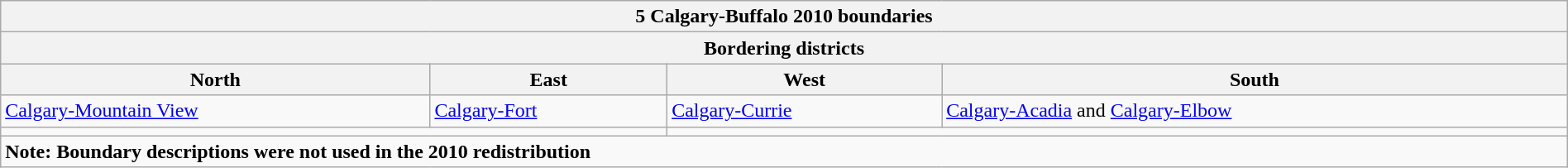<table class="wikitable collapsible collapsed" style="width:100%;">
<tr>
<th colspan=4>5 Calgary-Buffalo 2010 boundaries</th>
</tr>
<tr>
<th colspan=4>Bordering districts</th>
</tr>
<tr>
<th>North</th>
<th>East</th>
<th>West</th>
<th>South</th>
</tr>
<tr>
<td><a href='#'>Calgary-Mountain View</a></td>
<td><a href='#'>Calgary-Fort</a></td>
<td><a href='#'>Calgary-Currie</a></td>
<td><a href='#'>Calgary-Acadia</a> and <a href='#'>Calgary-Elbow</a></td>
</tr>
<tr>
<td colspan=2 align=center></td>
<td colspan=2 align=center></td>
</tr>
<tr>
<td colspan=4><strong>Note: Boundary descriptions were not used in the 2010 redistribution</strong></td>
</tr>
</table>
